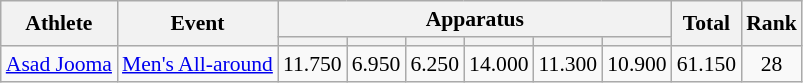<table class="wikitable" style="font-size:90%">
<tr>
<th rowspan=2>Athlete</th>
<th rowspan=2>Event</th>
<th colspan=6>Apparatus</th>
<th rowspan=2>Total</th>
<th rowspan=2>Rank</th>
</tr>
<tr style="font-size:95%">
<th></th>
<th></th>
<th></th>
<th></th>
<th></th>
<th></th>
</tr>
<tr align=center>
<td align=left rowspan=2><a href='#'>Asad Jooma</a></td>
<td align=left><a href='#'>Men's All-around</a></td>
<td>11.750</td>
<td>6.950</td>
<td>6.250</td>
<td>14.000</td>
<td>11.300</td>
<td>10.900</td>
<td>61.150</td>
<td>28</td>
</tr>
</table>
